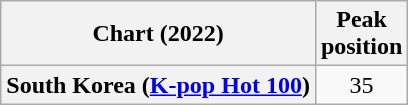<table class="wikitable sortable plainrowheaders" style="text-align:center">
<tr>
<th scope="col">Chart (2022)</th>
<th scope="col">Peak<br>position</th>
</tr>
<tr>
<th scope="row">South Korea (<a href='#'>K-pop Hot 100</a>)</th>
<td>35</td>
</tr>
</table>
